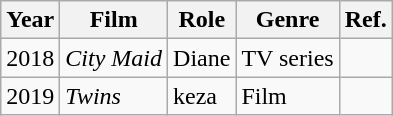<table class="wikitable">
<tr>
<th>Year</th>
<th>Film</th>
<th>Role</th>
<th>Genre</th>
<th>Ref.</th>
</tr>
<tr>
<td>2018</td>
<td><em>City Maid</em></td>
<td>Diane</td>
<td>TV series</td>
<td></td>
</tr>
<tr>
<td>2019</td>
<td><em>Twins</em></td>
<td>keza</td>
<td>Film</td>
<td></td>
</tr>
</table>
